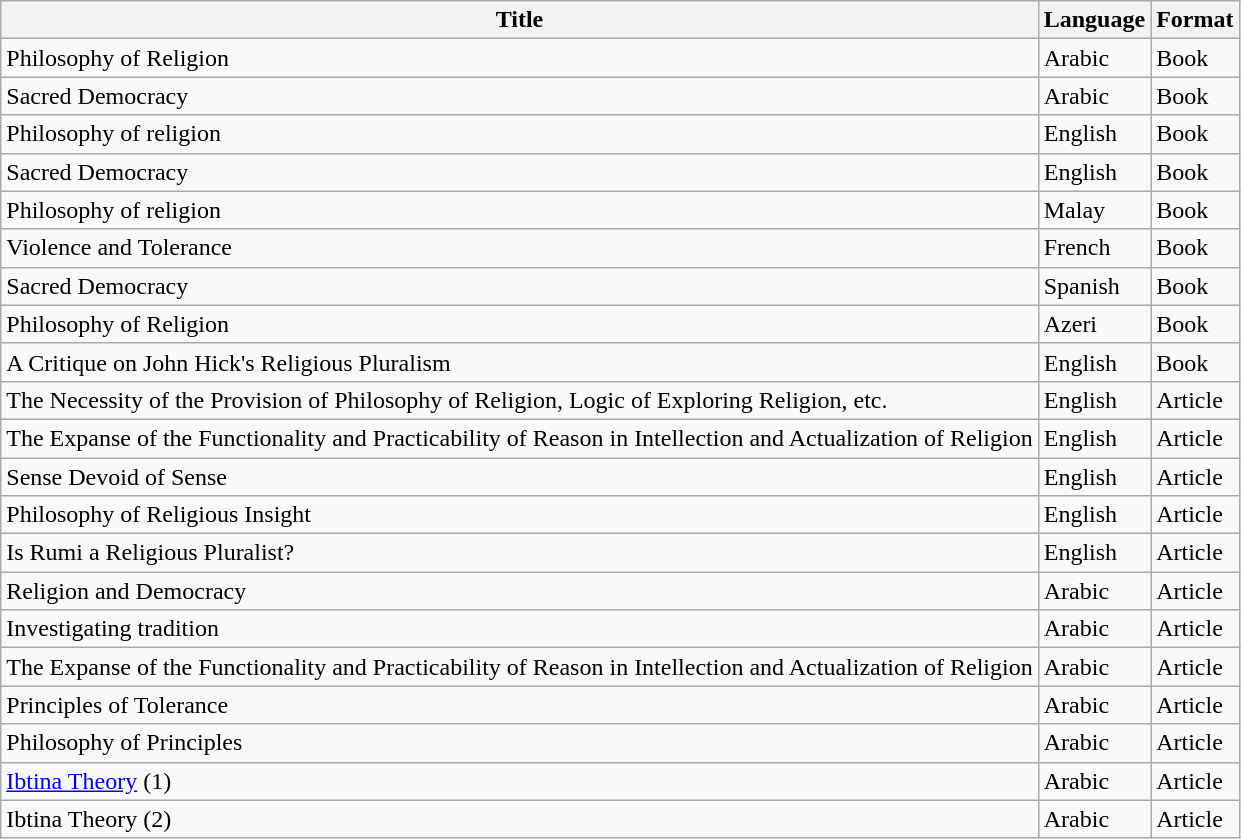<table class="wikitable">
<tr>
<th>Title</th>
<th>Language</th>
<th>Format</th>
</tr>
<tr>
<td>Philosophy of Religion</td>
<td>Arabic</td>
<td>Book</td>
</tr>
<tr>
<td>Sacred Democracy</td>
<td>Arabic</td>
<td>Book</td>
</tr>
<tr>
<td>Philosophy of religion</td>
<td>English</td>
<td>Book</td>
</tr>
<tr>
<td>Sacred Democracy</td>
<td>English</td>
<td>Book</td>
</tr>
<tr>
<td>Philosophy of religion</td>
<td>Malay</td>
<td>Book</td>
</tr>
<tr>
<td>Violence and Tolerance</td>
<td>French</td>
<td>Book</td>
</tr>
<tr>
<td>Sacred Democracy</td>
<td>Spanish</td>
<td>Book</td>
</tr>
<tr>
<td>Philosophy of Religion</td>
<td>Azeri</td>
<td>Book</td>
</tr>
<tr>
<td>A Critique on John Hick's Religious Pluralism</td>
<td>English</td>
<td>Book</td>
</tr>
<tr>
<td>The Necessity of the Provision of Philosophy of Religion, Logic of Exploring Religion, etc.</td>
<td>English</td>
<td>Article</td>
</tr>
<tr>
<td>The Expanse of the Functionality and Practicability of Reason in Intellection and Actualization of Religion</td>
<td>English</td>
<td>Article</td>
</tr>
<tr>
<td>Sense Devoid of Sense</td>
<td>English</td>
<td>Article</td>
</tr>
<tr>
<td>Philosophy of Religious Insight</td>
<td>English</td>
<td>Article</td>
</tr>
<tr>
<td>Is Rumi a Religious Pluralist?</td>
<td>English</td>
<td>Article</td>
</tr>
<tr>
<td>Religion and Democracy</td>
<td>Arabic</td>
<td>Article</td>
</tr>
<tr>
<td>Investigating tradition</td>
<td>Arabic</td>
<td>Article</td>
</tr>
<tr>
<td>The Expanse of the Functionality and Practicability of Reason in Intellection and Actualization of Religion</td>
<td>Arabic</td>
<td>Article</td>
</tr>
<tr>
<td>Principles of Tolerance</td>
<td>Arabic</td>
<td>Article</td>
</tr>
<tr>
<td>Philosophy of Principles</td>
<td>Arabic</td>
<td>Article</td>
</tr>
<tr>
<td><a href='#'>Ibtina Theory</a> (1)</td>
<td>Arabic</td>
<td>Article</td>
</tr>
<tr>
<td>Ibtina Theory (2)</td>
<td>Arabic</td>
<td>Article</td>
</tr>
</table>
